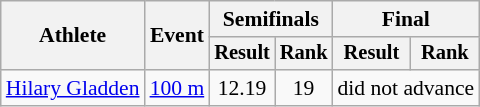<table class=wikitable style="font-size:90%">
<tr>
<th rowspan="2">Athlete</th>
<th rowspan="2">Event</th>
<th colspan="2">Semifinals</th>
<th colspan="2">Final</th>
</tr>
<tr style="font-size:95%">
<th>Result</th>
<th>Rank</th>
<th>Result</th>
<th>Rank</th>
</tr>
<tr align=center>
<td align=left><a href='#'>Hilary Gladden</a></td>
<td align=left><a href='#'>100 m</a></td>
<td>12.19</td>
<td>19</td>
<td colspan=2>did not advance</td>
</tr>
</table>
